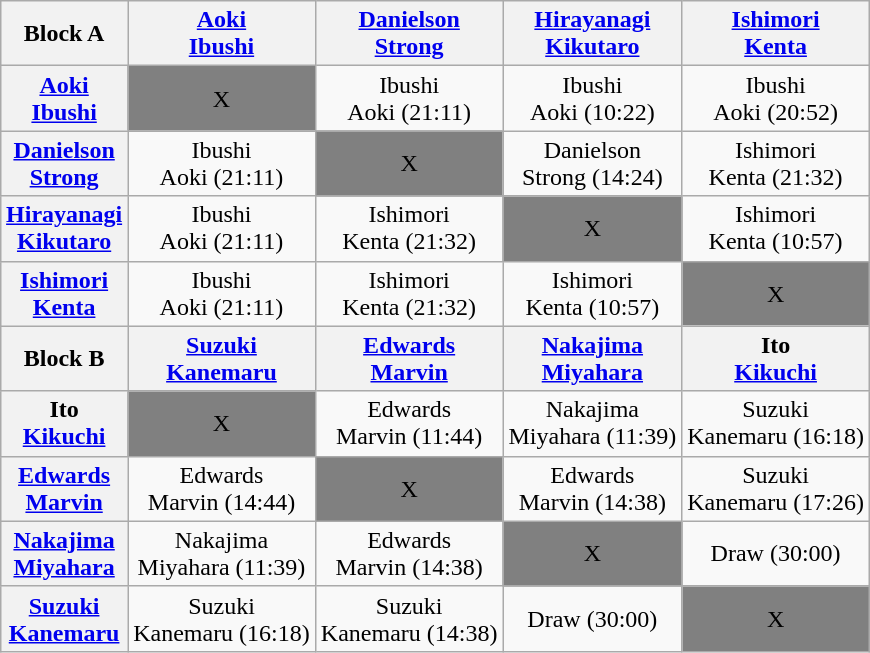<table class="wikitable" style="margin: 1em auto 1em auto">
<tr align="center">
<th>Block A</th>
<th><a href='#'>Aoki</a><br><a href='#'>Ibushi</a></th>
<th><a href='#'>Danielson</a><br><a href='#'>Strong</a></th>
<th><a href='#'>Hirayanagi</a><br><a href='#'>Kikutaro</a></th>
<th><a href='#'>Ishimori</a><br><a href='#'>Kenta</a></th>
</tr>
<tr align="center">
<th><a href='#'>Aoki</a><br><a href='#'>Ibushi</a></th>
<td bgcolor=grey>X</td>
<td>Ibushi<br>Aoki (21:11)</td>
<td>Ibushi<br>Aoki (10:22)</td>
<td>Ibushi<br>Aoki (20:52)</td>
</tr>
<tr align="center">
<th><a href='#'>Danielson</a><br><a href='#'>Strong</a></th>
<td>Ibushi<br>Aoki (21:11)</td>
<td bgcolor=grey>X</td>
<td>Danielson<br>Strong (14:24)</td>
<td>Ishimori<br>Kenta (21:32)</td>
</tr>
<tr align="center">
<th><a href='#'>Hirayanagi</a><br><a href='#'>Kikutaro</a></th>
<td>Ibushi<br>Aoki (21:11)</td>
<td>Ishimori<br>Kenta (21:32)</td>
<td bgcolor=grey>X</td>
<td>Ishimori<br>Kenta (10:57)</td>
</tr>
<tr align="center">
<th><a href='#'>Ishimori</a><br><a href='#'>Kenta</a></th>
<td>Ibushi<br>Aoki (21:11)</td>
<td>Ishimori<br>Kenta (21:32)</td>
<td>Ishimori<br>Kenta (10:57)</td>
<td bgcolor=grey>X</td>
</tr>
<tr align="center">
<th>Block B</th>
<th><a href='#'>Suzuki</a><br><a href='#'>Kanemaru</a></th>
<th><a href='#'>Edwards</a><br><a href='#'>Marvin</a></th>
<th><a href='#'>Nakajima</a><br><a href='#'>Miyahara</a></th>
<th Akihiko Ito>Ito<br><a href='#'>Kikuchi</a></th>
</tr>
<tr align="center">
<th Akihiko Ito>Ito<br><a href='#'>Kikuchi</a></th>
<td bgcolor=grey>X</td>
<td>Edwards<br>Marvin (11:44)</td>
<td>Nakajima<br>Miyahara (11:39)</td>
<td>Suzuki<br>Kanemaru (16:18)</td>
</tr>
<tr align="center">
<th><a href='#'>Edwards</a><br><a href='#'>Marvin</a></th>
<td>Edwards<br>Marvin (14:44)</td>
<td bgcolor=grey>X</td>
<td>Edwards<br>Marvin (14:38)</td>
<td>Suzuki<br>Kanemaru (17:26)</td>
</tr>
<tr align="center">
<th><a href='#'>Nakajima</a><br><a href='#'>Miyahara</a></th>
<td>Nakajima<br>Miyahara (11:39)</td>
<td>Edwards<br>Marvin (14:38)</td>
<td bgcolor=grey>X</td>
<td>Draw (30:00)</td>
</tr>
<tr align="center">
<th><a href='#'>Suzuki</a><br><a href='#'>Kanemaru</a></th>
<td>Suzuki<br>Kanemaru (16:18)</td>
<td>Suzuki<br>Kanemaru (14:38)</td>
<td>Draw (30:00)</td>
<td bgcolor=grey>X</td>
</tr>
</table>
